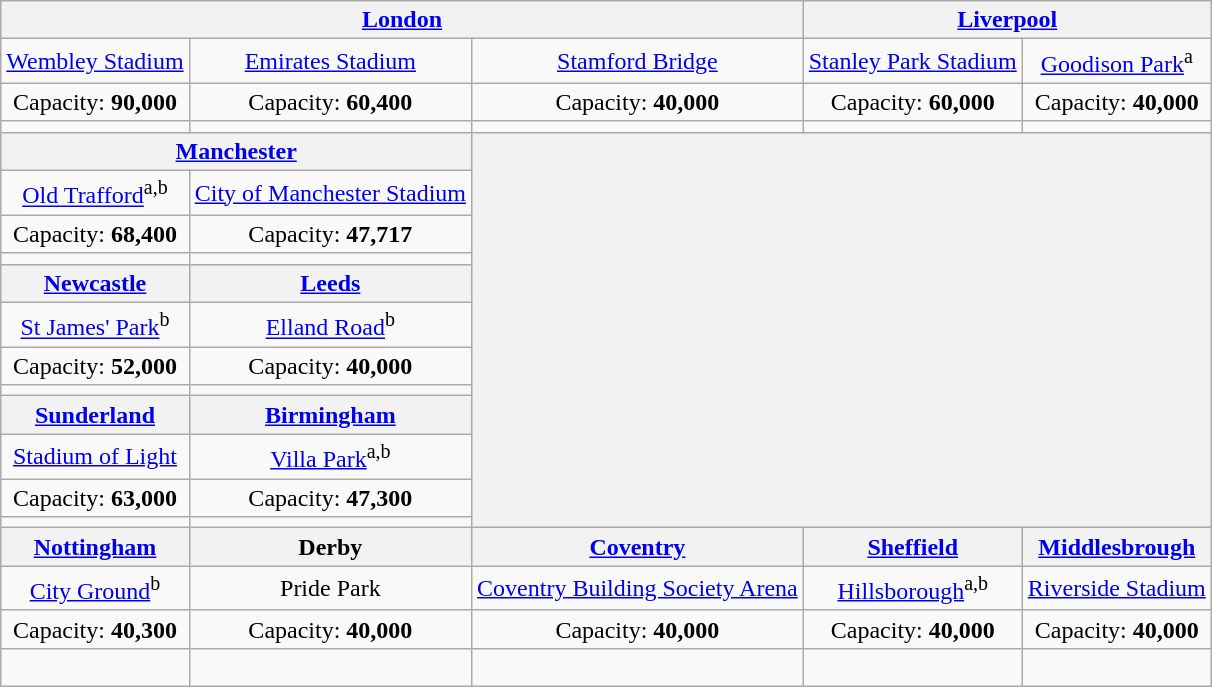<table class="wikitable" style="text-align:center">
<tr>
<th colspan="3"><a href='#'>London</a></th>
<th colspan="2"><a href='#'>Liverpool</a></th>
</tr>
<tr>
<td><a href='#'>Wembley Stadium</a></td>
<td><a href='#'>Emirates Stadium</a></td>
<td><a href='#'>Stamford Bridge</a></td>
<td><a href='#'>Stanley Park Stadium</a></td>
<td><a href='#'>Goodison  Park</a><sup>a</sup></td>
</tr>
<tr>
<td>Capacity: <strong>90,000</strong></td>
<td>Capacity: <strong>60,400</strong></td>
<td>Capacity: <strong>40,000</strong></td>
<td>Capacity: <strong>60,000</strong></td>
<td>Capacity: <strong>40,000</strong></td>
</tr>
<tr>
<td></td>
<td></td>
<td></td>
<td></td>
<td></td>
</tr>
<tr>
<th colspan="2"><a href='#'>Manchester</a></th>
<th colspan="3" rowspan="12"></th>
</tr>
<tr>
<td><a href='#'>Old Trafford</a><sup>a,b</sup></td>
<td><a href='#'>City of Manchester Stadium</a></td>
</tr>
<tr>
<td>Capacity: <strong>68,400</strong></td>
<td>Capacity: <strong>47,717</strong></td>
</tr>
<tr>
<td></td>
<td></td>
</tr>
<tr>
<th><a href='#'>Newcastle</a></th>
<th><a href='#'>Leeds</a></th>
</tr>
<tr>
<td><a href='#'>St James' Park</a><sup>b</sup></td>
<td><a href='#'>Elland Road</a><sup>b</sup></td>
</tr>
<tr>
<td>Capacity: <strong>52,000</strong></td>
<td>Capacity: <strong>40,000</strong></td>
</tr>
<tr>
<td></td>
<td></td>
</tr>
<tr>
<th><a href='#'>Sunderland</a></th>
<th><a href='#'>Birmingham</a></th>
</tr>
<tr>
<td><a href='#'>Stadium of Light</a></td>
<td><a href='#'>Villa Park</a><sup>a,b</sup></td>
</tr>
<tr>
<td>Capacity: <strong>63,000</strong></td>
<td>Capacity: <strong>47,300</strong></td>
</tr>
<tr>
<td></td>
<td></td>
</tr>
<tr>
<th><a href='#'>Nottingham</a></th>
<th>Derby</th>
<th><a href='#'>Coventry</a></th>
<th><a href='#'>Sheffield</a></th>
<th><a href='#'>Middlesbrough</a></th>
</tr>
<tr>
<td><a href='#'>City Ground</a><sup>b</sup></td>
<td>Pride Park</td>
<td><a href='#'>Coventry Building Society Arena</a></td>
<td><a href='#'>Hillsborough</a><sup>a,b</sup></td>
<td><a href='#'>Riverside Stadium</a></td>
</tr>
<tr>
<td>Capacity: <strong>40,300</strong></td>
<td>Capacity: <strong>40,000</strong></td>
<td>Capacity: <strong>40,000</strong></td>
<td>Capacity: <strong>40,000</strong></td>
<td>Capacity: <strong>40,000</strong></td>
</tr>
<tr>
<td><br></td>
<td></td>
<td></td>
<td></td>
<td></td>
</tr>
</table>
